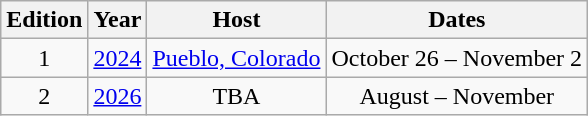<table class="wikitable" style="text-align:center;">
<tr>
<th>Edition</th>
<th>Year</th>
<th>Host</th>
<th>Dates</th>
</tr>
<tr>
<td>1</td>
<td><a href='#'>2024</a></td>
<td> <a href='#'>Pueblo, Colorado</a></td>
<td>October 26 – November 2</td>
</tr>
<tr>
<td>2</td>
<td><a href='#'>2026</a></td>
<td>TBA</td>
<td>August – November</td>
</tr>
</table>
